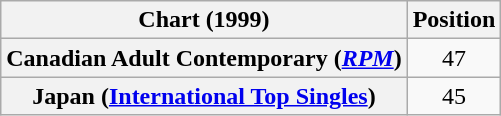<table class="wikitable sortable plainrowheaders" style="text-align:center">
<tr>
<th>Chart (1999)</th>
<th>Position</th>
</tr>
<tr>
<th scope="row">Canadian Adult Contemporary (<a href='#'><em>RPM</em></a>)</th>
<td>47</td>
</tr>
<tr>
<th scope="row">Japan (<a href='#'>International Top Singles</a>)</th>
<td>45</td>
</tr>
</table>
